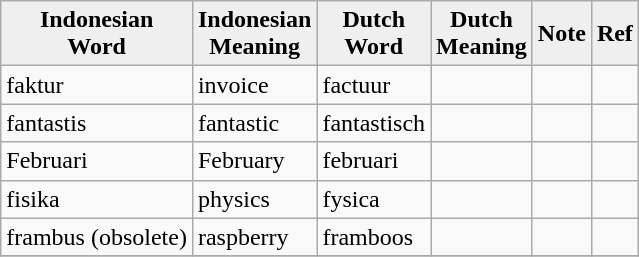<table class="wikitable">
<tr>
<th style="background:#efefef;">Indonesian <br>Word</th>
<th style="background:#efefef;">Indonesian <br>Meaning</th>
<th style="background:#efefef;">Dutch <br>Word</th>
<th style="background:#efefef;">Dutch <br>Meaning</th>
<th style="background:#efefef;">Note</th>
<th style="background:#efefef;">Ref</th>
</tr>
<tr>
<td>faktur</td>
<td>invoice</td>
<td>factuur</td>
<td></td>
<td></td>
<td></td>
</tr>
<tr>
<td>fantastis</td>
<td>fantastic</td>
<td>fantastisch</td>
<td></td>
<td></td>
<td></td>
</tr>
<tr>
<td>Februari</td>
<td>February</td>
<td>februari</td>
<td></td>
<td></td>
<td></td>
</tr>
<tr>
<td>fisika</td>
<td>physics</td>
<td>fysica</td>
<td></td>
<td></td>
<td></td>
</tr>
<tr>
<td>frambus (obsolete)</td>
<td>raspberry</td>
<td>framboos</td>
<td></td>
<td></td>
<td></td>
</tr>
<tr>
</tr>
</table>
